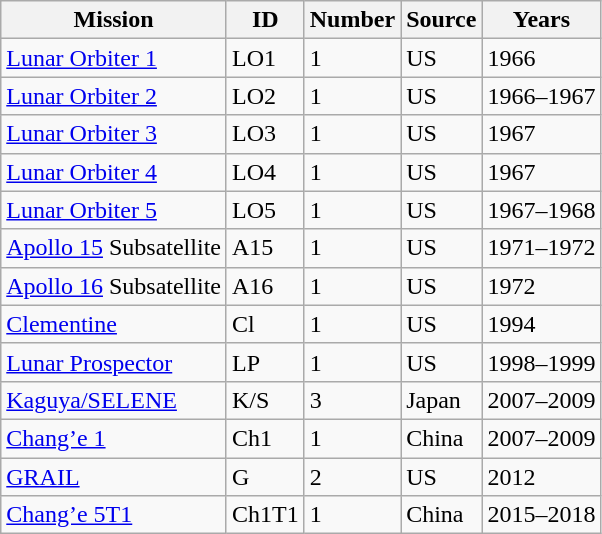<table class="wikitable">
<tr>
<th>Mission</th>
<th>ID</th>
<th>Number</th>
<th>Source</th>
<th>Years</th>
</tr>
<tr>
<td><a href='#'>Lunar Orbiter 1</a></td>
<td>LO1</td>
<td>1</td>
<td>US</td>
<td>1966</td>
</tr>
<tr>
<td><a href='#'>Lunar Orbiter 2</a></td>
<td>LO2</td>
<td>1</td>
<td>US</td>
<td>1966–1967</td>
</tr>
<tr>
<td><a href='#'>Lunar Orbiter 3</a></td>
<td>LO3</td>
<td>1</td>
<td>US</td>
<td>1967</td>
</tr>
<tr>
<td><a href='#'>Lunar Orbiter 4</a></td>
<td>LO4</td>
<td>1</td>
<td>US</td>
<td>1967</td>
</tr>
<tr>
<td><a href='#'>Lunar Orbiter 5</a></td>
<td>LO5</td>
<td>1</td>
<td>US</td>
<td>1967–1968</td>
</tr>
<tr>
<td><a href='#'>Apollo 15</a> Subsatellite</td>
<td>A15</td>
<td>1</td>
<td>US</td>
<td>1971–1972</td>
</tr>
<tr>
<td><a href='#'>Apollo 16</a> Subsatellite</td>
<td>A16</td>
<td>1</td>
<td>US</td>
<td>1972</td>
</tr>
<tr>
<td><a href='#'>Clementine</a></td>
<td>Cl</td>
<td>1</td>
<td>US</td>
<td>1994</td>
</tr>
<tr>
<td><a href='#'>Lunar Prospector</a></td>
<td>LP</td>
<td>1</td>
<td>US</td>
<td>1998–1999</td>
</tr>
<tr>
<td><a href='#'>Kaguya/SELENE</a></td>
<td>K/S</td>
<td>3</td>
<td>Japan</td>
<td>2007–2009</td>
</tr>
<tr>
<td><a href='#'>Chang’e 1</a></td>
<td>Ch1</td>
<td>1</td>
<td>China</td>
<td>2007–2009</td>
</tr>
<tr>
<td><a href='#'>GRAIL</a></td>
<td>G</td>
<td>2</td>
<td>US</td>
<td>2012</td>
</tr>
<tr>
<td><a href='#'>Chang’e 5T1</a></td>
<td>Ch1T1</td>
<td>1</td>
<td>China</td>
<td>2015–2018</td>
</tr>
</table>
